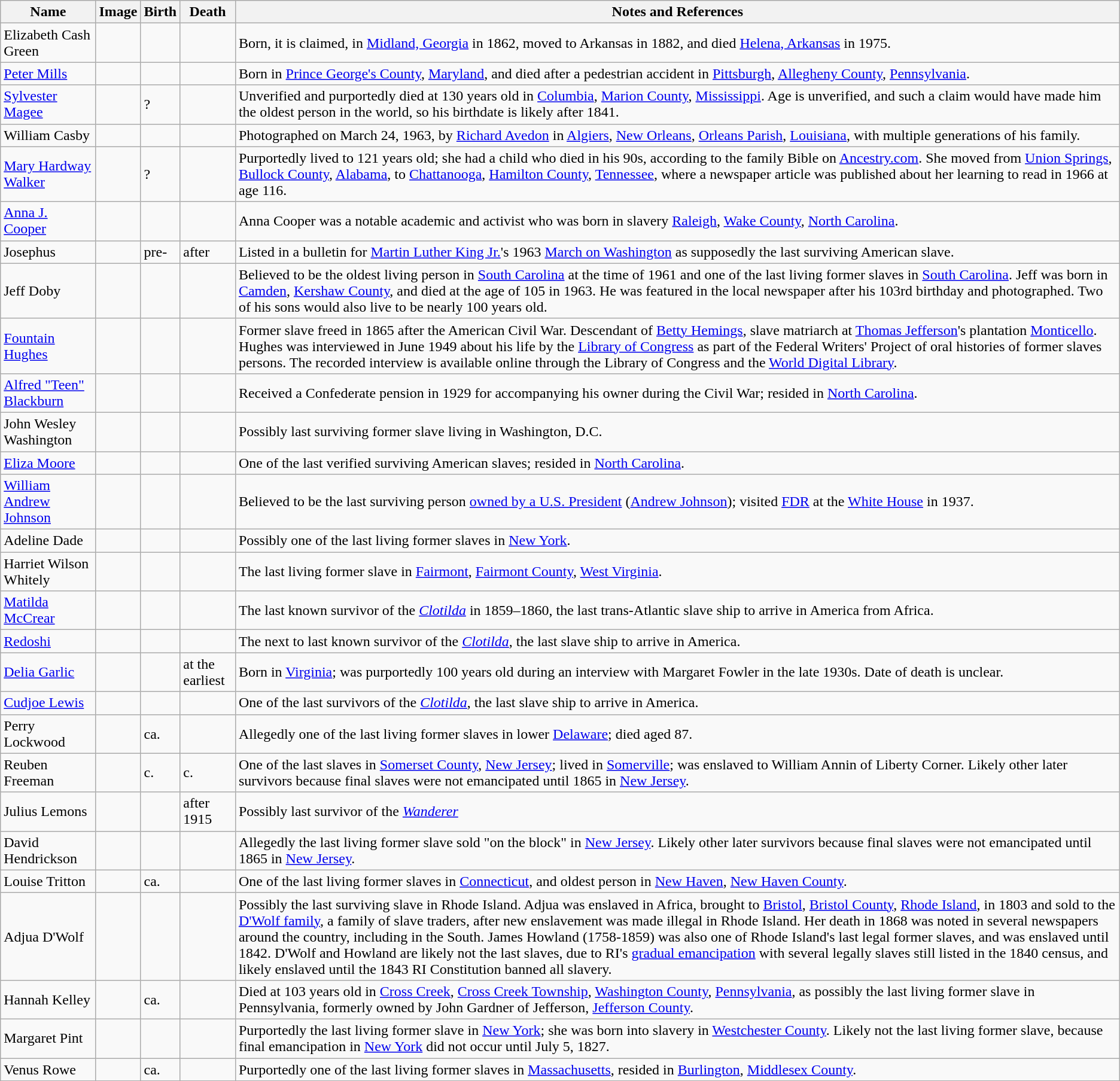<table class="wikitable sortable">
<tr>
<th>Name</th>
<th class="unsortable" scope="col">Image</th>
<th>Birth</th>
<th>Death</th>
<th>Notes and References</th>
</tr>
<tr>
<td>Elizabeth Cash Green</td>
<td></td>
<td></td>
<td></td>
<td>Born, it is claimed, in <a href='#'>Midland, Georgia</a> in 1862, moved to Arkansas in 1882, and died <a href='#'>Helena, Arkansas</a> in 1975.</td>
</tr>
<tr>
<td><a href='#'>Peter Mills</a></td>
<td></td>
<td></td>
<td></td>
<td>Born in <a href='#'>Prince George's County</a>, <a href='#'>Maryland</a>, and died after a pedestrian accident in <a href='#'>Pittsburgh</a>, <a href='#'>Allegheny County</a>, <a href='#'>Pennsylvania</a>.</td>
</tr>
<tr>
<td><a href='#'>Sylvester Magee</a></td>
<td></td>
<td>?</td>
<td></td>
<td>Unverified and purportedly died at 130 years old in <a href='#'>Columbia</a>, <a href='#'>Marion County</a>, <a href='#'>Mississippi</a>. Age is unverified, and such a claim would have made him the oldest person in the world, so his birthdate is likely after 1841.</td>
</tr>
<tr>
<td>William Casby</td>
<td></td>
<td></td>
<td></td>
<td>Photographed on March 24, 1963, by <a href='#'>Richard Avedon</a> in <a href='#'>Algiers</a>, <a href='#'>New Orleans</a>, <a href='#'>Orleans Parish</a>, <a href='#'>Louisiana</a>, with multiple generations of his family.</td>
</tr>
<tr>
<td><a href='#'>Mary Hardway Walker</a></td>
<td></td>
<td>?</td>
<td></td>
<td>Purportedly lived to 121 years old; she had a child who died in his 90s, according to the family Bible on <a href='#'>Ancestry.com</a>. She moved from <a href='#'>Union Springs</a>, <a href='#'>Bullock County</a>, <a href='#'>Alabama</a>, to <a href='#'>Chattanooga</a>, <a href='#'>Hamilton County</a>, <a href='#'>Tennessee</a>, where a newspaper article was published about her learning to read in 1966 at age 116.</td>
</tr>
<tr>
<td><a href='#'>Anna J. Cooper</a></td>
<td></td>
<td></td>
<td></td>
<td>Anna Cooper was a notable academic and activist who was born in slavery <a href='#'>Raleigh</a>, <a href='#'>Wake County</a>, <a href='#'>North Carolina</a>.</td>
</tr>
<tr>
<td>Josephus</td>
<td></td>
<td>pre-</td>
<td>after </td>
<td>Listed in a bulletin for <a href='#'>Martin Luther King Jr.</a>'s 1963 <a href='#'>March on Washington</a> as supposedly the last surviving American slave.</td>
</tr>
<tr>
<td>Jeff Doby</td>
<td></td>
<td></td>
<td></td>
<td>Believed to be the oldest living person in <a href='#'>South Carolina</a> at the time of 1961 and one of the last living former slaves in <a href='#'>South Carolina</a>. Jeff was born in <a href='#'>Camden</a>, <a href='#'>Kershaw County</a>, and died at the age of 105 in 1963. He was featured in the local newspaper after his 103rd birthday and photographed. Two of his sons would also live to be nearly 100 years old.</td>
</tr>
<tr>
<td><a href='#'>Fountain Hughes</a></td>
<td></td>
<td></td>
<td></td>
<td>Former slave freed in 1865 after the American Civil War. Descendant of <a href='#'>Betty Hemings</a>, slave matriarch at <a href='#'>Thomas Jefferson</a>'s plantation <a href='#'>Monticello</a>. Hughes was interviewed in June 1949 about his life by the <a href='#'>Library of Congress</a> as part of the Federal Writers' Project of oral histories of former slaves persons. The recorded interview is available online through the Library of Congress and the <a href='#'>World Digital Library</a>.</td>
</tr>
<tr>
<td><a href='#'>Alfred "Teen" Blackburn</a></td>
<td></td>
<td></td>
<td></td>
<td>Received a Confederate pension in 1929 for accompanying his owner during the Civil War; resided in <a href='#'>North Carolina</a>.</td>
</tr>
<tr>
<td>John Wesley Washington</td>
<td></td>
<td></td>
<td></td>
<td>Possibly last surviving former slave living in Washington, D.C.</td>
</tr>
<tr>
<td><a href='#'>Eliza Moore</a></td>
<td></td>
<td></td>
<td></td>
<td>One of the last verified surviving American slaves; resided in <a href='#'>North Carolina</a>.</td>
</tr>
<tr>
<td><a href='#'>William Andrew Johnson</a></td>
<td></td>
<td></td>
<td></td>
<td>Believed to be the last surviving person <a href='#'>owned by a U.S. President</a> (<a href='#'>Andrew Johnson</a>); visited <a href='#'>FDR</a> at the <a href='#'>White House</a> in 1937.</td>
</tr>
<tr>
<td>Adeline Dade</td>
<td></td>
<td></td>
<td></td>
<td>Possibly one of the last living former slaves in <a href='#'>New York</a>.</td>
</tr>
<tr>
<td>Harriet Wilson Whitely</td>
<td></td>
<td></td>
<td></td>
<td>The last living former slave in <a href='#'>Fairmont</a>, <a href='#'>Fairmont County</a>, <a href='#'>West Virginia</a>.</td>
</tr>
<tr>
<td><a href='#'>Matilda McCrear</a></td>
<td></td>
<td></td>
<td></td>
<td>The last known survivor of the <em><a href='#'>Clotilda</a></em> in 1859–1860, the last trans-Atlantic slave ship to arrive in America from Africa.</td>
</tr>
<tr>
<td><a href='#'>Redoshi</a></td>
<td></td>
<td></td>
<td></td>
<td>The next to last known survivor of the <em><a href='#'>Clotilda</a></em>, the last slave ship to arrive in America.</td>
</tr>
<tr>
<td><a href='#'>Delia Garlic</a></td>
<td></td>
<td></td>
<td> at the earliest</td>
<td>Born in <a href='#'>Virginia</a>; was purportedly 100 years old during an interview with Margaret Fowler in the late 1930s. Date of death is unclear.</td>
</tr>
<tr>
<td><a href='#'>Cudjoe Lewis</a></td>
<td></td>
<td></td>
<td></td>
<td>One of the last survivors of the <em><a href='#'>Clotilda</a></em>, the last slave ship to arrive in America.</td>
</tr>
<tr>
<td>Perry Lockwood</td>
<td></td>
<td>ca. </td>
<td></td>
<td>Allegedly one of the last living former slaves in lower <a href='#'>Delaware</a>; died aged 87.</td>
</tr>
<tr>
<td>Reuben Freeman</td>
<td></td>
<td>c. </td>
<td>c. </td>
<td>One of the last slaves in <a href='#'>Somerset County</a>, <a href='#'>New Jersey</a>; lived in <a href='#'>Somerville</a>; was enslaved to William Annin of Liberty Corner. Likely other later survivors because final slaves were not emancipated until 1865 in <a href='#'>New Jersey</a>.</td>
</tr>
<tr>
<td>Julius Lemons</td>
<td></td>
<td></td>
<td>after 1915</td>
<td>Possibly last survivor of the <em><a href='#'>Wanderer</a></em></td>
</tr>
<tr>
<td>David Hendrickson</td>
<td></td>
<td></td>
<td></td>
<td>Allegedly the last living former slave sold "on the block" in <a href='#'>New Jersey</a>. Likely other later survivors because final slaves were not emancipated until 1865 in <a href='#'>New Jersey</a>.</td>
</tr>
<tr>
<td>Louise Tritton</td>
<td></td>
<td>ca. </td>
<td></td>
<td>One of the last living former slaves in <a href='#'>Connecticut</a>, and oldest person in <a href='#'>New Haven</a>, <a href='#'>New Haven County</a>.</td>
</tr>
<tr>
<td>Adjua D'Wolf</td>
<td></td>
<td></td>
<td></td>
<td>Possibly the last surviving slave in Rhode Island. Adjua was enslaved in Africa, brought to <a href='#'>Bristol</a>, <a href='#'>Bristol County</a>, <a href='#'>Rhode Island</a>, in 1803 and sold to the <a href='#'>D'Wolf family</a>, a family of slave traders, after new enslavement was made illegal in Rhode Island. Her death in 1868 was noted in several newspapers around the country, including in the South. James Howland (1758-1859) was also one of Rhode Island's last legal former slaves, and was enslaved until 1842. D'Wolf and Howland are likely not the last slaves, due to RI's <a href='#'>gradual emancipation</a> with several legally slaves still listed in the 1840 census, and likely enslaved until the 1843 RI Constitution banned all slavery.</td>
</tr>
<tr>
<td>Hannah Kelley</td>
<td></td>
<td>ca. </td>
<td></td>
<td>Died at 103 years old in <a href='#'>Cross Creek</a>, <a href='#'>Cross Creek Township</a>, <a href='#'>Washington County</a>, <a href='#'>Pennsylvania</a>, as possibly the last living former slave in Pennsylvania, formerly owned by John Gardner of Jefferson, <a href='#'>Jefferson County</a>.</td>
</tr>
<tr>
<td>Margaret Pint</td>
<td></td>
<td></td>
<td></td>
<td>Purportedly the last living former slave in <a href='#'>New York</a>; she was born into slavery in <a href='#'>Westchester County</a>. Likely not the last living former slave, because final emancipation in <a href='#'>New York</a> did not occur until July 5, 1827.</td>
</tr>
<tr>
<td>Venus Rowe</td>
<td></td>
<td>ca. </td>
<td></td>
<td>Purportedly one of the last living former slaves in <a href='#'>Massachusetts</a>, resided in <a href='#'>Burlington</a>, <a href='#'>Middlesex County</a>.</td>
</tr>
<tr>
</tr>
</table>
